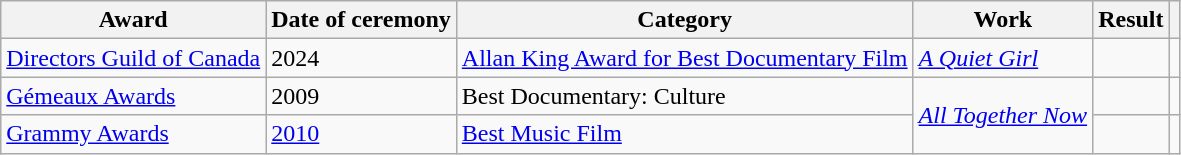<table class="wikitable sortable plainrowheaders">
<tr>
<th scope="col">Award</th>
<th scope="col">Date of ceremony</th>
<th scope="col">Category</th>
<th scope="col">Work</th>
<th scope="col">Result</th>
<th scope="col" class="unsortable"></th>
</tr>
<tr>
<td><a href='#'>Directors Guild of Canada</a></td>
<td>2024</td>
<td><a href='#'>Allan King Award for Best Documentary Film</a></td>
<td><em><a href='#'>A Quiet Girl</a></em></td>
<td></td>
<td></td>
</tr>
<tr>
<td><a href='#'>Gémeaux Awards</a></td>
<td>2009</td>
<td>Best Documentary: Culture</td>
<td rowspan=2><em><a href='#'>All Together Now</a></em></td>
<td></td>
<td></td>
</tr>
<tr>
<td><a href='#'>Grammy Awards</a></td>
<td><a href='#'>2010</a></td>
<td><a href='#'>Best Music Film</a></td>
<td></td>
<td></td>
</tr>
</table>
